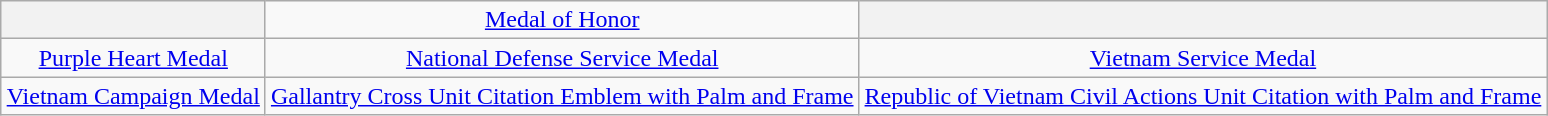<table class="wikitable" style="margin:1em auto; text-align:center;">
<tr>
<th></th>
<td><a href='#'>Medal of Honor</a></td>
<th></th>
</tr>
<tr>
<td><a href='#'>Purple Heart Medal</a></td>
<td><a href='#'>National Defense Service Medal</a></td>
<td><a href='#'>Vietnam Service Medal</a></td>
</tr>
<tr>
<td><a href='#'>Vietnam Campaign Medal</a></td>
<td><a href='#'>Gallantry Cross Unit Citation Emblem with Palm and Frame</a></td>
<td><a href='#'>Republic of Vietnam Civil Actions Unit Citation with Palm and Frame</a></td>
</tr>
</table>
